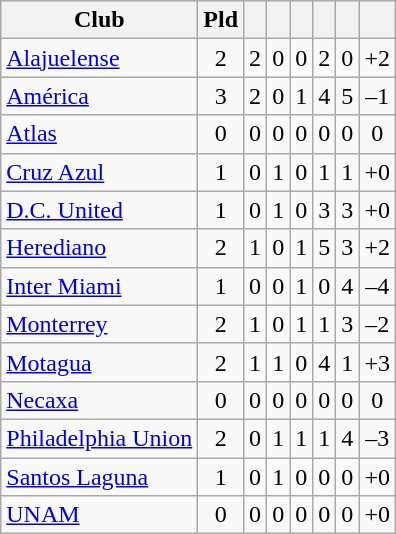<table class="wikitable sortable" style="text-align:center;">
<tr>
<th>Club</th>
<th>Pld</th>
<th></th>
<th></th>
<th></th>
<th></th>
<th></th>
<th></th>
</tr>
<tr>
<td style="text-align:left;"> <a href='#'>Alajuelense</a></td>
<td>2</td>
<td>2</td>
<td>0</td>
<td>0</td>
<td>2</td>
<td>0</td>
<td>+2</td>
</tr>
<tr>
<td style="text-align:left;"> <a href='#'>América</a></td>
<td>3</td>
<td>2</td>
<td>0</td>
<td>1</td>
<td>4</td>
<td>5</td>
<td>–1</td>
</tr>
<tr>
<td style="text-align:left;"> <a href='#'>Atlas</a></td>
<td>0</td>
<td>0</td>
<td>0</td>
<td>0</td>
<td>0</td>
<td>0</td>
<td>0</td>
</tr>
<tr>
<td style="text-align:left;"> <a href='#'>Cruz Azul</a></td>
<td>1</td>
<td>0</td>
<td>1</td>
<td>0</td>
<td>1</td>
<td>1</td>
<td>+0</td>
</tr>
<tr>
<td style="text-align:left;"> <a href='#'>D.C. United</a></td>
<td>1</td>
<td>0</td>
<td>1</td>
<td>0</td>
<td>3</td>
<td>3</td>
<td>+0</td>
</tr>
<tr>
<td style="text-align:left;"> <a href='#'>Herediano</a></td>
<td>2</td>
<td>1</td>
<td>0</td>
<td>1</td>
<td>5</td>
<td>3</td>
<td>+2</td>
</tr>
<tr>
<td style="text-align:left;"> <a href='#'>Inter Miami</a></td>
<td>1</td>
<td>0</td>
<td>0</td>
<td>1</td>
<td>0</td>
<td>4</td>
<td>–4</td>
</tr>
<tr>
<td style="text-align:left;"> <a href='#'>Monterrey</a></td>
<td>2</td>
<td>1</td>
<td>0</td>
<td>1</td>
<td>1</td>
<td>3</td>
<td>–2</td>
</tr>
<tr>
<td style="text-align:left;"> <a href='#'>Motagua</a></td>
<td>2</td>
<td>1</td>
<td>1</td>
<td>0</td>
<td>4</td>
<td>1</td>
<td>+3</td>
</tr>
<tr>
<td style="text-align:left;"> <a href='#'>Necaxa</a></td>
<td>0</td>
<td>0</td>
<td>0</td>
<td>0</td>
<td>0</td>
<td>0</td>
<td>0</td>
</tr>
<tr>
<td style="text-align:left;"> <a href='#'>Philadelphia Union</a></td>
<td>2</td>
<td>0</td>
<td>1</td>
<td>1</td>
<td>1</td>
<td>4</td>
<td>–3</td>
</tr>
<tr>
<td style="text-align:left;"> <a href='#'>Santos Laguna</a></td>
<td>1</td>
<td>0</td>
<td>1</td>
<td>0</td>
<td>0</td>
<td>0</td>
<td>+0</td>
</tr>
<tr>
<td style="text-align:left;"> <a href='#'>UNAM</a></td>
<td>0</td>
<td>0</td>
<td>0</td>
<td>0</td>
<td>0</td>
<td>0</td>
<td>+0</td>
</tr>
</table>
